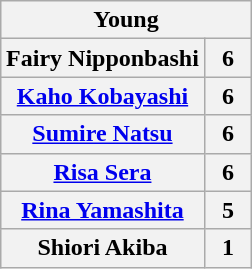<table class="wikitable" style="margin: 1em auto 1em auto">
<tr>
<th colspan="2">Young</th>
</tr>
<tr>
<th>Fairy Nipponbashi</th>
<th>  6  </th>
</tr>
<tr>
<th><a href='#'>Kaho Kobayashi</a></th>
<th>6</th>
</tr>
<tr>
<th><a href='#'>Sumire Natsu</a></th>
<th>6</th>
</tr>
<tr>
<th><a href='#'>Risa Sera</a></th>
<th>6</th>
</tr>
<tr>
<th><a href='#'>Rina Yamashita</a></th>
<th>5</th>
</tr>
<tr>
<th>Shiori Akiba</th>
<th>1</th>
</tr>
</table>
